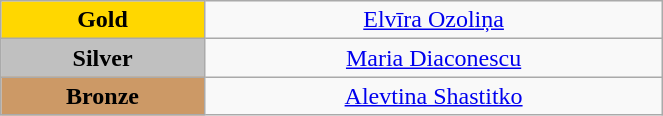<table class="wikitable" style="text-align:center; " width="35%">
<tr>
<td bgcolor="gold"><strong>Gold</strong></td>
<td><a href='#'>Elvīra Ozoliņa</a><br>  <small><em></em></small></td>
</tr>
<tr>
<td bgcolor="silver"><strong>Silver</strong></td>
<td><a href='#'>Maria Diaconescu</a><br>  <small><em></em></small></td>
</tr>
<tr>
<td bgcolor="CC9966"><strong>Bronze</strong></td>
<td><a href='#'>Alevtina Shastitko</a><br>  <small><em></em></small></td>
</tr>
</table>
